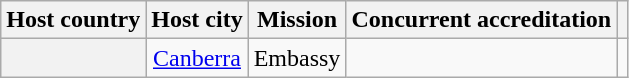<table class="wikitable plainrowheaders" style="text-align:center;">
<tr>
<th scope="col">Host country</th>
<th scope="col">Host city</th>
<th scope="col">Mission</th>
<th scope="col">Concurrent accreditation</th>
<th scope="col"></th>
</tr>
<tr>
<th scope="row"></th>
<td><a href='#'>Canberra</a></td>
<td>Embassy</td>
<td></td>
<td></td>
</tr>
</table>
